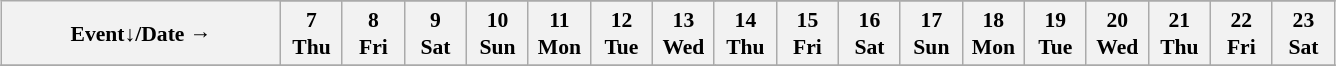<table class="wikitable" style="margin:0.5em auto; font-size:90%; line-height:1.25em; text-align:center">
<tr>
<th style=width:18%; rowspan=2>Event↓/Date →</th>
</tr>
<tr>
<th style=width:4%;>7<br>Thu</th>
<th style=width:4%;>8<br>Fri</th>
<th style=width:4%;>9<br>Sat</th>
<th style=width:4%;>10<br>Sun</th>
<th style=width:4%;>11<br>Mon</th>
<th style=width:4%;>12<br>Tue</th>
<th style=width:4%; colspan=2>13<br>Wed</th>
<th style=width:4%;>14<br>Thu</th>
<th style=width:4%;>15<br>Fri</th>
<th style=width:4%;>16<br>Sat</th>
<th style=width:4%;>17<br>Sun</th>
<th style=width:4%;>18<br>Mon</th>
<th style=width:4%;>19<br>Tue</th>
<th style=width:4%;>20<br>Wed</th>
<th style=width:4%;>21<br>Thu</th>
<th style=width:4%;>22<br>Fri</th>
<th style=width:4%; colspan=2>23<br>Sat</th>
</tr>
<tr>
</tr>
<tr>
</tr>
</table>
